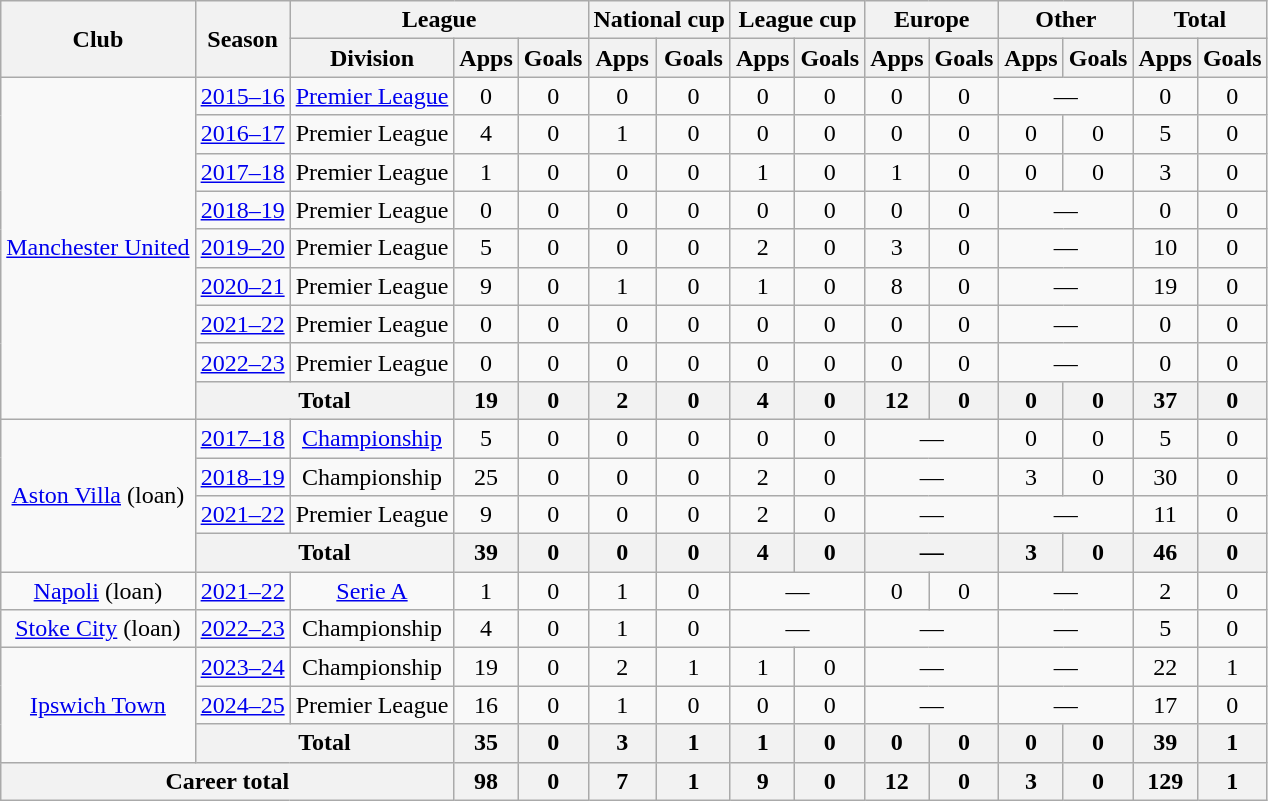<table class="wikitable" style="text-align: center;">
<tr>
<th rowspan="2">Club</th>
<th rowspan="2">Season</th>
<th colspan="3">League</th>
<th colspan="2">National cup</th>
<th colspan="2">League cup</th>
<th colspan="2">Europe</th>
<th colspan="2">Other</th>
<th colspan="2">Total</th>
</tr>
<tr>
<th>Division</th>
<th>Apps</th>
<th>Goals</th>
<th>Apps</th>
<th>Goals</th>
<th>Apps</th>
<th>Goals</th>
<th>Apps</th>
<th>Goals</th>
<th>Apps</th>
<th>Goals</th>
<th>Apps</th>
<th>Goals</th>
</tr>
<tr>
<td rowspan="9"><a href='#'>Manchester United</a></td>
<td><a href='#'>2015–16</a></td>
<td><a href='#'>Premier League</a></td>
<td>0</td>
<td>0</td>
<td>0</td>
<td>0</td>
<td>0</td>
<td>0</td>
<td>0</td>
<td>0</td>
<td colspan="2">—</td>
<td>0</td>
<td>0</td>
</tr>
<tr>
<td><a href='#'>2016–17</a></td>
<td>Premier League</td>
<td>4</td>
<td>0</td>
<td>1</td>
<td>0</td>
<td>0</td>
<td>0</td>
<td>0</td>
<td>0</td>
<td>0</td>
<td>0</td>
<td>5</td>
<td>0</td>
</tr>
<tr>
<td><a href='#'>2017–18</a></td>
<td>Premier League</td>
<td>1</td>
<td>0</td>
<td>0</td>
<td>0</td>
<td>1</td>
<td>0</td>
<td>1</td>
<td>0</td>
<td>0</td>
<td>0</td>
<td>3</td>
<td>0</td>
</tr>
<tr>
<td><a href='#'>2018–19</a></td>
<td>Premier League</td>
<td>0</td>
<td>0</td>
<td>0</td>
<td>0</td>
<td>0</td>
<td>0</td>
<td>0</td>
<td>0</td>
<td colspan="2">—</td>
<td>0</td>
<td>0</td>
</tr>
<tr>
<td><a href='#'>2019–20</a></td>
<td>Premier League</td>
<td>5</td>
<td>0</td>
<td>0</td>
<td>0</td>
<td>2</td>
<td>0</td>
<td>3</td>
<td>0</td>
<td colspan="2">—</td>
<td>10</td>
<td>0</td>
</tr>
<tr>
<td><a href='#'>2020–21</a></td>
<td>Premier League</td>
<td>9</td>
<td>0</td>
<td>1</td>
<td>0</td>
<td>1</td>
<td>0</td>
<td>8</td>
<td>0</td>
<td colspan="2">—</td>
<td>19</td>
<td>0</td>
</tr>
<tr>
<td><a href='#'>2021–22</a></td>
<td>Premier League</td>
<td>0</td>
<td>0</td>
<td>0</td>
<td>0</td>
<td>0</td>
<td>0</td>
<td>0</td>
<td>0</td>
<td colspan="2">—</td>
<td>0</td>
<td>0</td>
</tr>
<tr>
<td><a href='#'>2022–23</a></td>
<td>Premier League</td>
<td>0</td>
<td>0</td>
<td>0</td>
<td>0</td>
<td>0</td>
<td>0</td>
<td>0</td>
<td>0</td>
<td colspan="2">—</td>
<td>0</td>
<td>0</td>
</tr>
<tr>
<th colspan="2">Total</th>
<th>19</th>
<th>0</th>
<th>2</th>
<th>0</th>
<th>4</th>
<th>0</th>
<th>12</th>
<th>0</th>
<th>0</th>
<th>0</th>
<th>37</th>
<th>0</th>
</tr>
<tr>
<td rowspan="4"><a href='#'>Aston Villa</a> (loan)</td>
<td><a href='#'>2017–18</a></td>
<td><a href='#'>Championship</a></td>
<td>5</td>
<td>0</td>
<td>0</td>
<td>0</td>
<td>0</td>
<td>0</td>
<td colspan="2">—</td>
<td>0</td>
<td>0</td>
<td>5</td>
<td>0</td>
</tr>
<tr>
<td><a href='#'>2018–19</a></td>
<td>Championship</td>
<td>25</td>
<td>0</td>
<td>0</td>
<td>0</td>
<td>2</td>
<td>0</td>
<td colspan="2">—</td>
<td>3</td>
<td>0</td>
<td>30</td>
<td>0</td>
</tr>
<tr>
<td><a href='#'>2021–22</a></td>
<td>Premier League</td>
<td>9</td>
<td>0</td>
<td>0</td>
<td>0</td>
<td>2</td>
<td>0</td>
<td colspan="2">—</td>
<td colspan="2">—</td>
<td>11</td>
<td>0</td>
</tr>
<tr>
<th colspan="2">Total</th>
<th>39</th>
<th>0</th>
<th>0</th>
<th>0</th>
<th>4</th>
<th>0</th>
<th colspan="2">—</th>
<th>3</th>
<th>0</th>
<th>46</th>
<th>0</th>
</tr>
<tr>
<td><a href='#'>Napoli</a> (loan)</td>
<td><a href='#'>2021–22</a></td>
<td><a href='#'>Serie A</a></td>
<td>1</td>
<td>0</td>
<td>1</td>
<td>0</td>
<td colspan="2">—</td>
<td>0</td>
<td>0</td>
<td colspan="2">—</td>
<td>2</td>
<td>0</td>
</tr>
<tr>
<td><a href='#'>Stoke City</a> (loan)</td>
<td><a href='#'>2022–23</a></td>
<td>Championship</td>
<td>4</td>
<td>0</td>
<td>1</td>
<td>0</td>
<td colspan="2">—</td>
<td colspan="2">—</td>
<td colspan="2">—</td>
<td>5</td>
<td>0</td>
</tr>
<tr>
<td rowspan="3"><a href='#'>Ipswich Town</a></td>
<td><a href='#'>2023–24</a></td>
<td>Championship</td>
<td>19</td>
<td>0</td>
<td>2</td>
<td>1</td>
<td>1</td>
<td>0</td>
<td colspan="2">—</td>
<td colspan="2">—</td>
<td>22</td>
<td>1</td>
</tr>
<tr>
<td><a href='#'>2024–25</a></td>
<td>Premier League</td>
<td>16</td>
<td>0</td>
<td>1</td>
<td>0</td>
<td>0</td>
<td>0</td>
<td colspan="2">—</td>
<td colspan="2">—</td>
<td>17</td>
<td>0</td>
</tr>
<tr>
<th colspan="2">Total</th>
<th>35</th>
<th>0</th>
<th>3</th>
<th>1</th>
<th>1</th>
<th>0</th>
<th>0</th>
<th>0</th>
<th>0</th>
<th>0</th>
<th>39</th>
<th>1</th>
</tr>
<tr>
<th colspan="3">Career total</th>
<th>98</th>
<th>0</th>
<th>7</th>
<th>1</th>
<th>9</th>
<th>0</th>
<th>12</th>
<th>0</th>
<th>3</th>
<th>0</th>
<th>129</th>
<th>1</th>
</tr>
</table>
